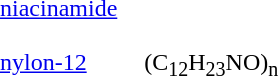<table cellpadding="8">
<tr valign="top">
<td width="20%"><a href='#'>niacinamide</a></td>
<td width="50%"></td>
<td width="30%"></td>
</tr>
<tr valign="top">
<td width="20%"><a href='#'>nylon-12</a></td>
<td width="50%">(C<sub>12</sub>H<sub>23</sub>NO)<sub>n</sub></td>
<td width="30%"></td>
</tr>
</table>
